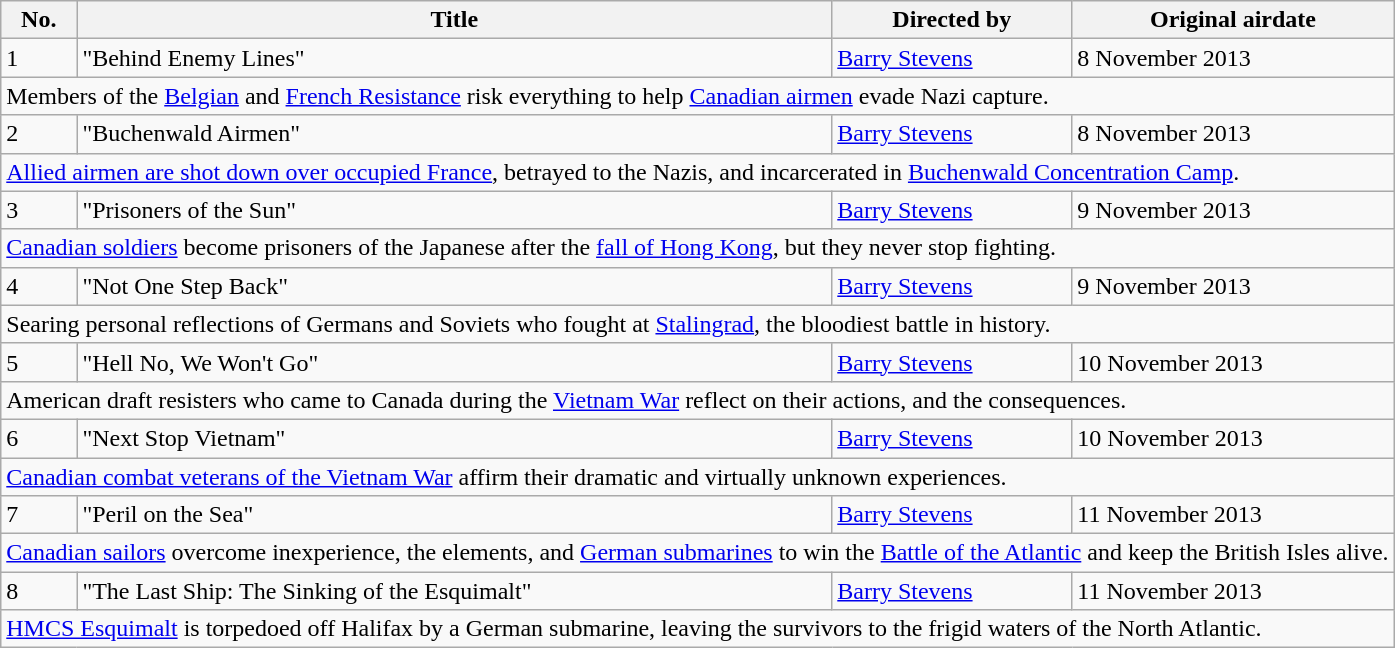<table class="wikitable">
<tr>
<th>No.</th>
<th>Title</th>
<th>Directed by</th>
<th>Original airdate</th>
</tr>
<tr>
<td>1</td>
<td>"Behind Enemy Lines"</td>
<td><a href='#'>Barry Stevens</a></td>
<td>8 November 2013</td>
</tr>
<tr>
<td colspan="4">Members of the <a href='#'>Belgian</a> and <a href='#'>French Resistance</a> risk everything to help <a href='#'>Canadian airmen</a> evade Nazi capture.</td>
</tr>
<tr>
<td>2</td>
<td>"Buchenwald Airmen"</td>
<td><a href='#'>Barry Stevens</a></td>
<td>8 November 2013</td>
</tr>
<tr>
<td colspan="4"><a href='#'>Allied airmen are shot down over occupied France</a>, betrayed to the Nazis, and incarcerated in <a href='#'>Buchenwald Concentration Camp</a>.</td>
</tr>
<tr>
<td>3</td>
<td>"Prisoners of the Sun"</td>
<td><a href='#'>Barry Stevens</a></td>
<td>9 November 2013</td>
</tr>
<tr>
<td colspan="4"><a href='#'>Canadian soldiers</a> become prisoners of the Japanese after the <a href='#'>fall of Hong Kong</a>, but they never stop fighting.</td>
</tr>
<tr>
<td>4</td>
<td>"Not One Step Back"</td>
<td><a href='#'>Barry Stevens</a></td>
<td>9 November 2013</td>
</tr>
<tr>
<td colspan="4">Searing personal reflections of Germans and Soviets who fought at <a href='#'>Stalingrad</a>, the bloodiest battle in history.</td>
</tr>
<tr>
<td>5</td>
<td>"Hell No, We Won't Go"</td>
<td><a href='#'>Barry Stevens</a></td>
<td>10 November 2013</td>
</tr>
<tr>
<td colspan="4">American draft resisters who came to Canada during the <a href='#'>Vietnam War</a> reflect on their actions, and the consequences.</td>
</tr>
<tr>
<td>6</td>
<td>"Next Stop Vietnam"</td>
<td><a href='#'>Barry Stevens</a></td>
<td>10 November 2013</td>
</tr>
<tr>
<td colspan="4"><a href='#'>Canadian combat veterans of the Vietnam War</a> affirm their dramatic and virtually unknown experiences.</td>
</tr>
<tr>
<td>7</td>
<td>"Peril on the Sea"</td>
<td><a href='#'>Barry Stevens</a></td>
<td>11 November 2013</td>
</tr>
<tr>
<td colspan="4"><a href='#'>Canadian sailors</a> overcome inexperience, the elements, and <a href='#'>German submarines</a> to win the <a href='#'>Battle of the Atlantic</a> and keep the British Isles alive.</td>
</tr>
<tr>
<td>8</td>
<td>"The Last Ship: The Sinking of the Esquimalt"</td>
<td><a href='#'>Barry Stevens</a></td>
<td>11 November 2013</td>
</tr>
<tr>
<td colspan="4"><a href='#'>HMCS Esquimalt</a> is torpedoed off Halifax by a German submarine, leaving the survivors to the frigid waters of the North Atlantic.</td>
</tr>
</table>
